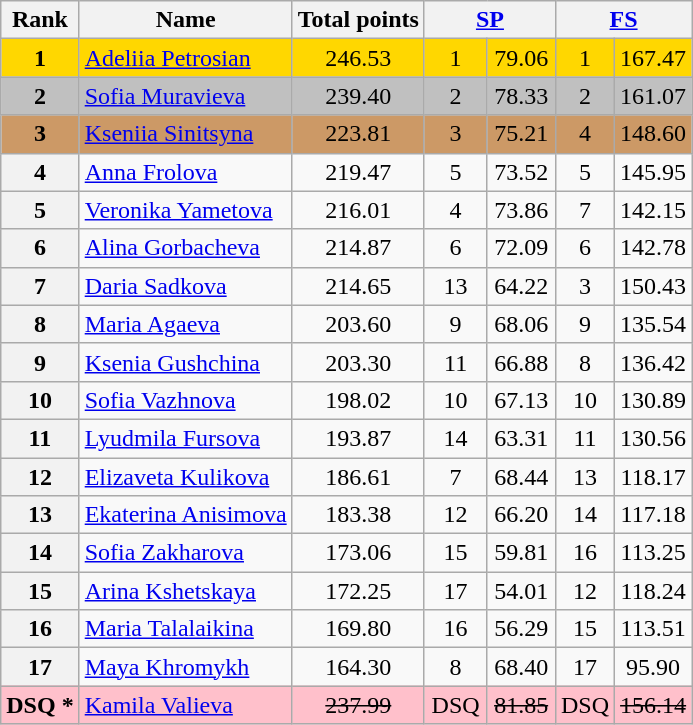<table class="wikitable sortable">
<tr>
<th>Rank</th>
<th>Name</th>
<th>Total points</th>
<th colspan="2" width="80px"><a href='#'>SP</a></th>
<th colspan="2" width="80px"><a href='#'>FS</a></th>
</tr>
<tr bgcolor="gold">
<td align="center"><strong>1</strong></td>
<td><a href='#'>Adeliia Petrosian</a></td>
<td align="center">246.53</td>
<td align="center">1</td>
<td align="center">79.06</td>
<td align="center">1</td>
<td align="center">167.47</td>
</tr>
<tr bgcolor="silver">
<td align="center"><strong>2</strong></td>
<td><a href='#'>Sofia Muravieva</a></td>
<td align="center">239.40</td>
<td align="center">2</td>
<td align="center">78.33</td>
<td align="center">2</td>
<td align="center">161.07</td>
</tr>
<tr bgcolor="cc9966">
<td align="center"><strong>3</strong></td>
<td><a href='#'>Kseniia Sinitsyna</a></td>
<td align="center">223.81</td>
<td align="center">3</td>
<td align="center">75.21</td>
<td align="center">4</td>
<td align="center">148.60</td>
</tr>
<tr>
<th>4</th>
<td><a href='#'>Anna Frolova</a></td>
<td align="center">219.47</td>
<td align="center">5</td>
<td align="center">73.52</td>
<td align="center">5</td>
<td align="center">145.95</td>
</tr>
<tr>
<th>5</th>
<td><a href='#'>Veronika Yametova</a></td>
<td align="center">216.01</td>
<td align="center">4</td>
<td align="center">73.86</td>
<td align="center">7</td>
<td align="center">142.15</td>
</tr>
<tr>
<th>6</th>
<td><a href='#'>Alina Gorbacheva</a></td>
<td align="center">214.87</td>
<td align="center">6</td>
<td align="center">72.09</td>
<td align="center">6</td>
<td align="center">142.78</td>
</tr>
<tr>
<th>7</th>
<td><a href='#'>Daria Sadkova</a></td>
<td align="center">214.65</td>
<td align="center">13</td>
<td align="center">64.22</td>
<td align="center">3</td>
<td align="center">150.43</td>
</tr>
<tr>
<th>8</th>
<td><a href='#'>Maria Agaeva</a></td>
<td align="center">203.60</td>
<td align="center">9</td>
<td align="center">68.06</td>
<td align="center">9</td>
<td align="center">135.54</td>
</tr>
<tr>
<th>9</th>
<td><a href='#'>Ksenia Gushchina</a></td>
<td align="center">203.30</td>
<td align="center">11</td>
<td align="center">66.88</td>
<td align="center">8</td>
<td align="center">136.42</td>
</tr>
<tr>
<th>10</th>
<td><a href='#'>Sofia Vazhnova</a></td>
<td align="center">198.02</td>
<td align="center">10</td>
<td align="center">67.13</td>
<td align="center">10</td>
<td align="center">130.89</td>
</tr>
<tr>
<th>11</th>
<td><a href='#'>Lyudmila Fursova</a></td>
<td align="center">193.87</td>
<td align="center">14</td>
<td align="center">63.31</td>
<td align="center">11</td>
<td align="center">130.56</td>
</tr>
<tr>
<th>12</th>
<td><a href='#'>Elizaveta Kulikova</a></td>
<td align="center">186.61</td>
<td align="center">7</td>
<td align="center">68.44</td>
<td align="center">13</td>
<td align="center">118.17</td>
</tr>
<tr>
<th>13</th>
<td><a href='#'>Ekaterina Anisimova</a></td>
<td align="center">183.38</td>
<td align="center">12</td>
<td align="center">66.20</td>
<td align="center">14</td>
<td align="center">117.18</td>
</tr>
<tr>
<th>14</th>
<td><a href='#'>Sofia Zakharova</a></td>
<td align="center">173.06</td>
<td align="center">15</td>
<td align="center">59.81</td>
<td align="center">16</td>
<td align="center">113.25</td>
</tr>
<tr>
<th>15</th>
<td><a href='#'>Arina Kshetskaya</a></td>
<td align="center">172.25</td>
<td align="center">17</td>
<td align="center">54.01</td>
<td align="center">12</td>
<td align="center">118.24</td>
</tr>
<tr>
<th>16</th>
<td><a href='#'>Maria Talalaikina</a></td>
<td align="center">169.80</td>
<td align="center">16</td>
<td align="center">56.29</td>
<td align="center">15</td>
<td align="center">113.51</td>
</tr>
<tr>
<th>17</th>
<td><a href='#'>Maya Khromykh</a></td>
<td align="center">164.30</td>
<td align="center">8</td>
<td align="center">68.40</td>
<td align="center">17</td>
<td align="center">95.90</td>
</tr>
<tr bgcolor=pink>
<td align="center" bgcolor=pink><strong>DSQ *</strong></td>
<td><a href='#'>Kamila Valieva</a></td>
<td align="center"><s>237.99</s></td>
<td align="center">DSQ</td>
<td align="center"><s>81.85</s></td>
<td align="center">DSQ</td>
<td align="center"><s>156.14</s></td>
</tr>
</table>
